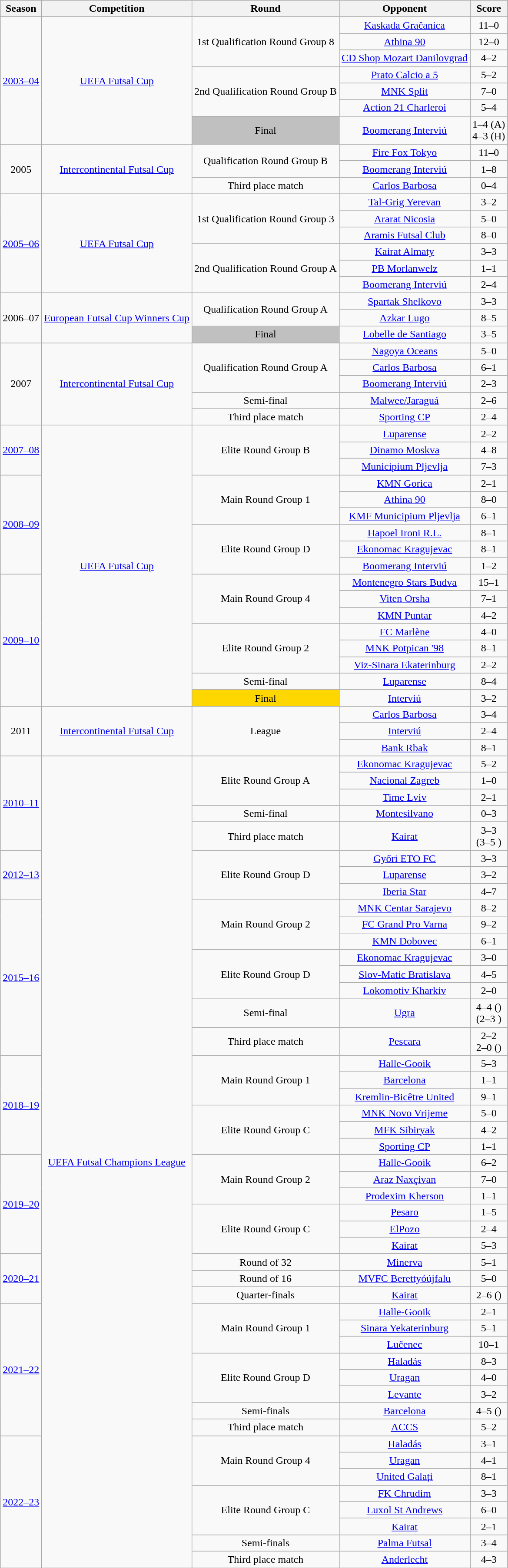<table class="wikitable collapsible collapsed" align="center" style="text-align:center;">
<tr>
<th>Season</th>
<th>Competition</th>
<th>Round</th>
<th>Opponent</th>
<th>Score</th>
</tr>
<tr>
<td rowspan="7"><a href='#'>2003–04</a></td>
<td rowspan="7"><a href='#'>UEFA Futsal Cup</a></td>
<td rowspan="3">1st Qualification Round Group 8</td>
<td> <a href='#'>Kaskada Gračanica</a></td>
<td>11–0</td>
</tr>
<tr>
<td> <a href='#'>Athina 90</a></td>
<td>12–0</td>
</tr>
<tr>
<td> <a href='#'>CD Shop Mozart Danilovgrad</a></td>
<td>4–2</td>
</tr>
<tr>
<td rowspan="3">2nd Qualification Round Group B</td>
<td> <a href='#'>Prato Calcio a 5</a></td>
<td>5–2</td>
</tr>
<tr>
<td> <a href='#'>MNK Split</a></td>
<td>7–0</td>
</tr>
<tr>
<td> <a href='#'>Action 21 Charleroi</a></td>
<td>5–4</td>
</tr>
<tr>
<td style="background:silver">Final</td>
<td> <a href='#'>Boomerang Interviú</a></td>
<td>1–4 (A)<br>4–3 (H)</td>
</tr>
<tr>
<td rowspan="3">2005</td>
<td rowspan="3"><a href='#'>Intercontinental Futsal Cup</a></td>
<td rowspan="2">Qualification Round Group B</td>
<td> <a href='#'>Fire Fox Tokyo</a></td>
<td>11–0</td>
</tr>
<tr>
<td> <a href='#'>Boomerang Interviú</a></td>
<td>1–8</td>
</tr>
<tr>
<td>Third place match</td>
<td> <a href='#'>Carlos Barbosa</a></td>
<td>0–4</td>
</tr>
<tr>
<td rowspan="6"><a href='#'>2005–06</a></td>
<td rowspan="6"><a href='#'>UEFA Futsal Cup</a></td>
<td rowspan="3">1st Qualification Round Group 3</td>
<td> <a href='#'>Tal-Grig Yerevan</a></td>
<td>3–2</td>
</tr>
<tr>
<td> <a href='#'>Ararat Nicosia</a></td>
<td>5–0</td>
</tr>
<tr>
<td> <a href='#'>Aramis Futsal Club</a></td>
<td>8–0</td>
</tr>
<tr>
<td rowspan="3">2nd Qualification Round Group A</td>
<td> <a href='#'>Kairat Almaty</a></td>
<td>3–3</td>
</tr>
<tr>
<td> <a href='#'>PB Morlanwelz</a></td>
<td>1–1</td>
</tr>
<tr>
<td> <a href='#'>Boomerang Interviú</a></td>
<td>2–4</td>
</tr>
<tr>
<td rowspan="3">2006–07</td>
<td rowspan="3"><a href='#'>European Futsal Cup Winners Cup</a></td>
<td rowspan="2">Qualification Round Group A</td>
<td> <a href='#'>Spartak Shelkovo</a></td>
<td>3–3</td>
</tr>
<tr>
<td> <a href='#'>Azkar Lugo</a></td>
<td>8–5</td>
</tr>
<tr>
<td style="background:silver">Final</td>
<td> <a href='#'>Lobelle de Santiago</a></td>
<td>3–5</td>
</tr>
<tr>
<td rowspan="5">2007</td>
<td rowspan="5"><a href='#'>Intercontinental Futsal Cup</a></td>
<td rowspan="3">Qualification Round Group A</td>
<td> <a href='#'>Nagoya Oceans</a></td>
<td>5–0</td>
</tr>
<tr>
<td> <a href='#'>Carlos Barbosa</a></td>
<td>6–1</td>
</tr>
<tr>
<td> <a href='#'>Boomerang Interviú</a></td>
<td>2–3</td>
</tr>
<tr>
<td>Semi-final</td>
<td> <a href='#'>Malwee/Jaraguá</a></td>
<td>2–6</td>
</tr>
<tr>
<td>Third place match</td>
<td> <a href='#'>Sporting CP</a></td>
<td>2–4</td>
</tr>
<tr>
<td rowspan="3"><a href='#'>2007–08</a></td>
<td rowspan="17"><a href='#'>UEFA Futsal Cup</a></td>
<td rowspan="3">Elite Round Group B</td>
<td> <a href='#'>Luparense</a></td>
<td>2–2</td>
</tr>
<tr>
<td> <a href='#'>Dinamo Moskva</a></td>
<td>4–8</td>
</tr>
<tr>
<td> <a href='#'>Municipium Pljevlja</a></td>
<td>7–3</td>
</tr>
<tr>
<td rowspan="6"><a href='#'>2008–09</a></td>
<td rowspan="3">Main Round Group 1</td>
<td> <a href='#'>KMN Gorica</a></td>
<td>2–1</td>
</tr>
<tr>
<td> <a href='#'>Athina 90</a></td>
<td>8–0</td>
</tr>
<tr>
<td> <a href='#'>KMF Municipium Pljevlja</a></td>
<td>6–1</td>
</tr>
<tr>
<td rowspan="3">Elite Round Group D</td>
<td> <a href='#'>Hapoel Ironi R.L.</a></td>
<td>8–1</td>
</tr>
<tr>
<td> <a href='#'>Ekonomac Kragujevac</a></td>
<td>8–1</td>
</tr>
<tr>
<td> <a href='#'>Boomerang Interviú</a></td>
<td>1–2</td>
</tr>
<tr>
<td rowspan="8"><a href='#'>2009–10</a></td>
<td rowspan="3">Main Round Group 4</td>
<td> <a href='#'>Montenegro Stars Budva</a></td>
<td>15–1</td>
</tr>
<tr>
<td> <a href='#'>Viten Orsha</a></td>
<td>7–1</td>
</tr>
<tr>
<td> <a href='#'>KMN Puntar</a></td>
<td>4–2</td>
</tr>
<tr>
<td rowspan="3">Elite Round Group 2</td>
<td> <a href='#'>FC Marlène</a></td>
<td>4–0</td>
</tr>
<tr>
<td> <a href='#'>MNK Potpican '98</a></td>
<td>8–1</td>
</tr>
<tr>
<td> <a href='#'>Viz-Sinara Ekaterinburg</a></td>
<td>2–2</td>
</tr>
<tr>
<td>Semi-final</td>
<td> <a href='#'>Luparense</a></td>
<td>8–4</td>
</tr>
<tr>
<td style="background:gold">Final</td>
<td> <a href='#'>Interviú</a></td>
<td>3–2</td>
</tr>
<tr>
<td rowspan="3">2011</td>
<td rowspan="3"><a href='#'>Intercontinental Futsal Cup</a></td>
<td rowspan="3">League</td>
<td> <a href='#'>Carlos Barbosa</a></td>
<td>3–4</td>
</tr>
<tr>
<td> <a href='#'>Interviú</a></td>
<td>2–4</td>
</tr>
<tr>
<td> <a href='#'>Bank Rbak</a></td>
<td>8–1</td>
</tr>
<tr>
<td rowspan="5"><a href='#'>2010–11</a></td>
<td rowspan="47"><a href='#'>UEFA Futsal Champions League</a></td>
<td rowspan="3">Elite Round Group A</td>
<td> <a href='#'>Ekonomac Kragujevac</a></td>
<td>5–2</td>
</tr>
<tr>
<td> <a href='#'>Nacional Zagreb</a></td>
<td>1–0</td>
</tr>
<tr>
<td> <a href='#'>Time Lviv</a></td>
<td>2–1</td>
</tr>
<tr>
<td>Semi-final</td>
<td> <a href='#'>Montesilvano</a></td>
<td>0–3</td>
</tr>
<tr>
<td>Third place match</td>
<td> <a href='#'>Kairat</a></td>
<td>3–3<br>(3–5 )</td>
</tr>
<tr>
<td rowspan="3"><a href='#'>2012–13</a></td>
<td rowspan="3">Elite Round Group D</td>
<td> <a href='#'>Győri ETO FC</a></td>
<td>3–3</td>
</tr>
<tr>
<td> <a href='#'>Luparense</a></td>
<td>3–2</td>
</tr>
<tr>
<td> <a href='#'>Iberia Star</a></td>
<td>4–7</td>
</tr>
<tr>
<td rowspan="8"><a href='#'>2015–16</a></td>
<td rowspan="3">Main Round Group 2</td>
<td> <a href='#'>MNK Centar Sarajevo</a></td>
<td>8–2</td>
</tr>
<tr>
<td> <a href='#'>FC Grand Pro Varna</a></td>
<td>9–2</td>
</tr>
<tr>
<td> <a href='#'>KMN Dobovec</a></td>
<td>6–1</td>
</tr>
<tr>
<td rowspan="3">Elite Round Group D</td>
<td> <a href='#'>Ekonomac Kragujevac</a></td>
<td>3–0</td>
</tr>
<tr>
<td> <a href='#'>Slov-Matic Bratislava</a></td>
<td>4–5</td>
</tr>
<tr>
<td> <a href='#'>Lokomotiv Kharkiv</a></td>
<td>2–0</td>
</tr>
<tr>
<td>Semi-final</td>
<td> <a href='#'>Ugra</a></td>
<td>4–4 ()<br>(2–3 )</td>
</tr>
<tr>
<td>Third place match</td>
<td> <a href='#'>Pescara</a></td>
<td>2–2<br>2–0 ()</td>
</tr>
<tr>
<td rowspan="6"><a href='#'>2018–19</a></td>
<td rowspan="3">Main Round Group 1</td>
<td> <a href='#'>Halle-Gooik</a></td>
<td>5–3</td>
</tr>
<tr>
<td> <a href='#'>Barcelona</a></td>
<td>1–1</td>
</tr>
<tr>
<td> <a href='#'>Kremlin-Bicêtre United</a></td>
<td>9–1</td>
</tr>
<tr>
<td rowspan="3">Elite Round Group C</td>
<td> <a href='#'>MNK Novo Vrijeme</a></td>
<td>5–0</td>
</tr>
<tr>
<td> <a href='#'>MFK Sibiryak</a></td>
<td>4–2</td>
</tr>
<tr>
<td> <a href='#'>Sporting CP</a></td>
<td>1–1</td>
</tr>
<tr>
<td rowspan="6"><a href='#'>2019–20</a></td>
<td rowspan="3">Main Round Group 2</td>
<td> <a href='#'>Halle-Gooik</a></td>
<td>6–2</td>
</tr>
<tr>
<td> <a href='#'>Araz Naxçivan</a></td>
<td>7–0</td>
</tr>
<tr>
<td> <a href='#'>Prodexim Kherson</a></td>
<td>1–1</td>
</tr>
<tr>
<td rowspan="3">Elite Round Group C</td>
<td> <a href='#'>Pesaro</a></td>
<td>1–5</td>
</tr>
<tr>
<td> <a href='#'>ElPozo</a></td>
<td>2–4</td>
</tr>
<tr>
<td> <a href='#'>Kairat</a></td>
<td>5–3</td>
</tr>
<tr>
<td rowspan="3"><a href='#'>2020–21</a></td>
<td>Round of 32</td>
<td> <a href='#'>Minerva</a></td>
<td>5–1</td>
</tr>
<tr>
<td>Round of 16</td>
<td> <a href='#'>MVFC Berettyóújfalu</a></td>
<td>5–0</td>
</tr>
<tr>
<td>Quarter-finals</td>
<td> <a href='#'>Kairat</a></td>
<td>2–6 ()</td>
</tr>
<tr>
<td rowspan="8"><a href='#'>2021–22</a></td>
<td rowspan="3">Main Round Group 1</td>
<td> <a href='#'>Halle-Gooik</a></td>
<td>2–1</td>
</tr>
<tr>
<td> <a href='#'>Sinara Yekaterinburg</a></td>
<td>5–1</td>
</tr>
<tr>
<td> <a href='#'>Lučenec</a></td>
<td>10–1</td>
</tr>
<tr>
<td rowspan="3">Elite Round Group D</td>
<td> <a href='#'>Haladás</a></td>
<td>8–3</td>
</tr>
<tr>
<td> <a href='#'>Uragan</a></td>
<td>4–0</td>
</tr>
<tr>
<td> <a href='#'>Levante</a></td>
<td>3–2</td>
</tr>
<tr>
<td>Semi-finals</td>
<td> <a href='#'>Barcelona</a></td>
<td>4–5 ()</td>
</tr>
<tr>
<td>Third place match</td>
<td> <a href='#'>ACCS</a></td>
<td>5–2</td>
</tr>
<tr>
<td rowspan="8"><a href='#'>2022–23</a></td>
<td rowspan="3">Main Round Group 4</td>
<td> <a href='#'>Haladás</a></td>
<td>3–1</td>
</tr>
<tr>
<td> <a href='#'>Uragan</a></td>
<td>4–1</td>
</tr>
<tr>
<td> <a href='#'>United Galați</a></td>
<td>8–1</td>
</tr>
<tr>
<td rowspan="3">Elite Round Group C</td>
<td> <a href='#'>FK Chrudim</a></td>
<td>3–3</td>
</tr>
<tr>
<td> <a href='#'>Luxol St Andrews</a></td>
<td>6–0</td>
</tr>
<tr>
<td> <a href='#'>Kairat</a></td>
<td>2–1</td>
</tr>
<tr>
<td>Semi-finals</td>
<td> <a href='#'>Palma Futsal</a></td>
<td>3–4</td>
</tr>
<tr>
<td>Third place match</td>
<td> <a href='#'>Anderlecht</a></td>
<td>4–3</td>
</tr>
<tr>
</tr>
</table>
